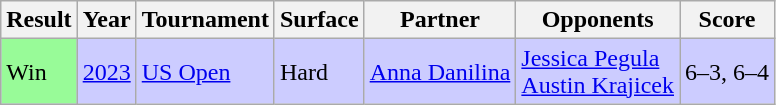<table class="sortable wikitable">
<tr>
<th>Result</th>
<th>Year</th>
<th>Tournament</th>
<th>Surface</th>
<th>Partner</th>
<th>Opponents</th>
<th>Score</th>
</tr>
<tr bgcolor=ccccff>
<td bgcolor=98FB98>Win</td>
<td><a href='#'>2023</a></td>
<td><a href='#'>US Open</a></td>
<td>Hard</td>
<td> <a href='#'>Anna Danilina</a></td>
<td> <a href='#'>Jessica Pegula</a> <br>  <a href='#'>Austin Krajicek</a></td>
<td>6–3, 6–4</td>
</tr>
</table>
